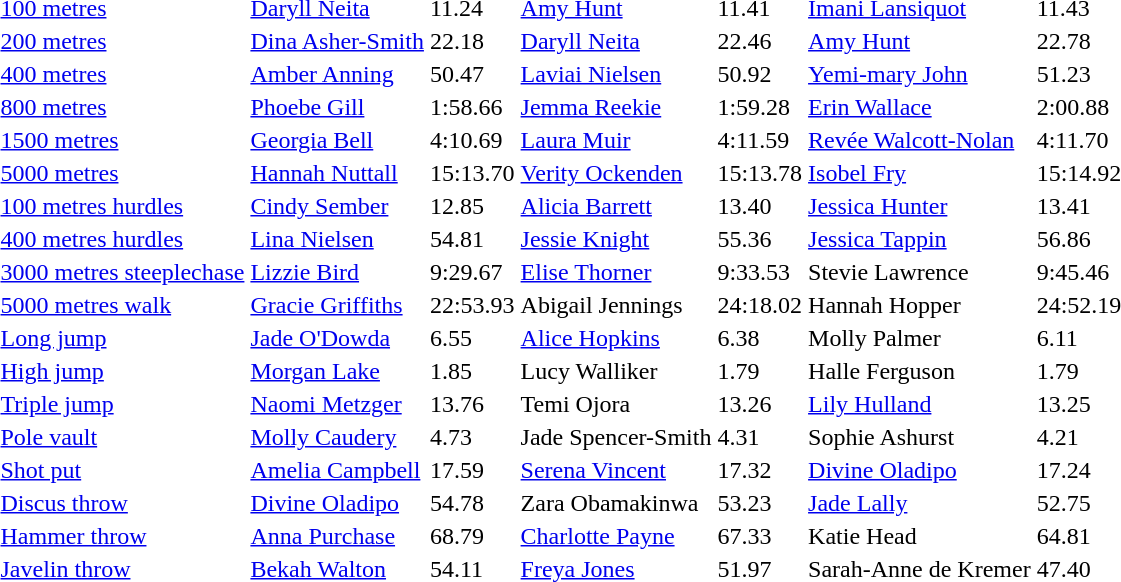<table>
<tr>
<td><a href='#'>100 metres</a></td>
<td><a href='#'>Daryll Neita</a></td>
<td>11.24</td>
<td><a href='#'>Amy Hunt</a></td>
<td>11.41</td>
<td><a href='#'>Imani Lansiquot</a></td>
<td>11.43</td>
</tr>
<tr>
<td><a href='#'>200 metres</a></td>
<td><a href='#'>Dina Asher-Smith</a></td>
<td>22.18 </td>
<td><a href='#'>Daryll Neita</a></td>
<td>22.46</td>
<td><a href='#'>Amy Hunt</a></td>
<td>22.78</td>
</tr>
<tr>
<td><a href='#'>400 metres</a></td>
<td><a href='#'>Amber Anning</a></td>
<td>50.47 </td>
<td><a href='#'>Laviai Nielsen</a></td>
<td>50.92</td>
<td><a href='#'>Yemi-mary John</a></td>
<td>51.23</td>
</tr>
<tr>
<td><a href='#'>800 metres</a></td>
<td><a href='#'>Phoebe Gill</a></td>
<td>1:58.66</td>
<td><a href='#'>Jemma Reekie</a></td>
<td>1:59.28</td>
<td><a href='#'>Erin Wallace</a></td>
<td>2:00.88</td>
</tr>
<tr>
<td><a href='#'>1500 metres</a></td>
<td><a href='#'>Georgia Bell</a></td>
<td>4:10.69</td>
<td><a href='#'>Laura Muir</a></td>
<td>4:11.59</td>
<td><a href='#'>Revée Walcott-Nolan</a></td>
<td>4:11.70</td>
</tr>
<tr>
<td><a href='#'>5000 metres</a></td>
<td><a href='#'>Hannah Nuttall</a></td>
<td>15:13.70</td>
<td><a href='#'>Verity Ockenden</a></td>
<td>15:13.78</td>
<td><a href='#'>Isobel Fry</a></td>
<td>15:14.92</td>
</tr>
<tr>
<td><a href='#'>100 metres hurdles</a></td>
<td><a href='#'>Cindy Sember</a></td>
<td>12.85</td>
<td><a href='#'>Alicia Barrett</a></td>
<td>13.40</td>
<td><a href='#'>Jessica Hunter</a></td>
<td>13.41</td>
</tr>
<tr>
<td><a href='#'>400 metres hurdles</a></td>
<td><a href='#'>Lina Nielsen</a></td>
<td>54.81</td>
<td><a href='#'>Jessie Knight</a></td>
<td>55.36</td>
<td><a href='#'>Jessica Tappin</a></td>
<td>56.86</td>
</tr>
<tr>
<td><a href='#'>3000 metres steeplechase</a></td>
<td><a href='#'>Lizzie Bird</a></td>
<td>9:29.67 </td>
<td><a href='#'>Elise Thorner</a></td>
<td>9:33.53</td>
<td>Stevie Lawrence</td>
<td>9:45.46</td>
</tr>
<tr>
<td><a href='#'>5000 metres walk</a></td>
<td><a href='#'>Gracie Griffiths</a></td>
<td>22:53.93</td>
<td>Abigail Jennings</td>
<td>24:18.02</td>
<td>Hannah Hopper</td>
<td>24:52.19</td>
</tr>
<tr>
<td><a href='#'>Long jump</a></td>
<td><a href='#'>Jade O'Dowda</a></td>
<td>6.55</td>
<td><a href='#'>Alice Hopkins</a></td>
<td>6.38</td>
<td>Molly Palmer</td>
<td>6.11</td>
</tr>
<tr>
<td><a href='#'>High jump</a></td>
<td><a href='#'>Morgan Lake</a></td>
<td>1.85</td>
<td>Lucy Walliker</td>
<td>1.79</td>
<td>Halle Ferguson</td>
<td>1.79</td>
</tr>
<tr>
<td><a href='#'>Triple jump</a></td>
<td><a href='#'>Naomi Metzger</a></td>
<td>13.76</td>
<td>Temi Ojora</td>
<td>13.26</td>
<td><a href='#'>Lily Hulland</a></td>
<td>13.25</td>
</tr>
<tr>
<td><a href='#'>Pole vault</a></td>
<td><a href='#'>Molly Caudery</a></td>
<td>4.73</td>
<td>Jade Spencer-Smith</td>
<td>4.31</td>
<td>Sophie Ashurst</td>
<td>4.21</td>
</tr>
<tr>
<td><a href='#'>Shot put</a></td>
<td><a href='#'>Amelia Campbell</a></td>
<td>17.59</td>
<td><a href='#'>Serena Vincent</a></td>
<td>17.32</td>
<td><a href='#'>Divine Oladipo</a></td>
<td>17.24</td>
</tr>
<tr>
<td><a href='#'>Discus throw</a></td>
<td><a href='#'>Divine Oladipo</a></td>
<td>54.78</td>
<td>Zara Obamakinwa</td>
<td>53.23</td>
<td><a href='#'>Jade Lally</a></td>
<td>52.75</td>
</tr>
<tr>
<td><a href='#'>Hammer throw</a></td>
<td><a href='#'>Anna Purchase</a></td>
<td>68.79</td>
<td><a href='#'>Charlotte Payne</a></td>
<td>67.33</td>
<td>Katie Head</td>
<td>64.81</td>
</tr>
<tr>
<td><a href='#'>Javelin throw</a></td>
<td><a href='#'>Bekah Walton</a></td>
<td>54.11</td>
<td><a href='#'>Freya Jones</a></td>
<td>51.97</td>
<td>Sarah-Anne de Kremer</td>
<td>47.40</td>
</tr>
<tr>
</tr>
</table>
